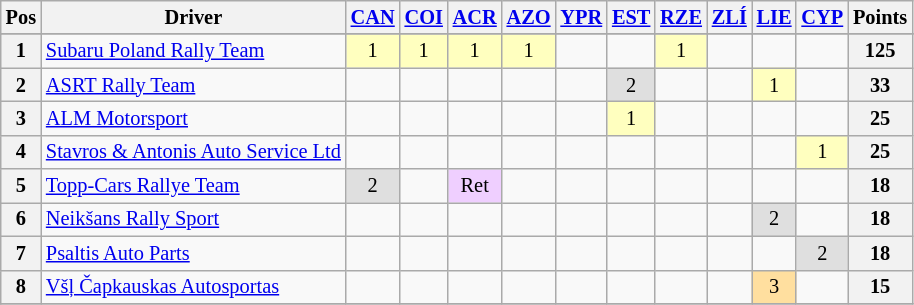<table class="wikitable" style="font-size: 85%; text-align: center;">
<tr valign="top">
<th valign="middle">Pos</th>
<th valign="middle">Driver</th>
<th><a href='#'>CAN</a><br></th>
<th><a href='#'>COI</a><br></th>
<th><a href='#'>ACR</a><br></th>
<th><a href='#'>AZO</a><br></th>
<th><a href='#'>YPR</a><br></th>
<th><a href='#'>EST</a><br></th>
<th><a href='#'>RZE</a><br></th>
<th><a href='#'>ZLÍ</a><br></th>
<th><a href='#'>LIE</a><br></th>
<th><a href='#'>CYP</a><br></th>
<th valign="middle">Points</th>
</tr>
<tr>
</tr>
<tr>
<th>1</th>
<td align=left> <a href='#'>Subaru Poland Rally Team</a></td>
<td style="background:#ffffbf;">1</td>
<td style="background:#ffffbf;">1</td>
<td style="background:#ffffbf;">1</td>
<td style="background:#ffffbf;">1</td>
<td></td>
<td></td>
<td style="background:#ffffbf;">1</td>
<td></td>
<td></td>
<td></td>
<th>125</th>
</tr>
<tr>
<th>2</th>
<td align=left> <a href='#'>ASRT Rally Team</a></td>
<td></td>
<td></td>
<td></td>
<td></td>
<td></td>
<td style="background:#dfdfdf;">2</td>
<td></td>
<td></td>
<td style="background:#ffffbf;">1</td>
<td></td>
<th>33</th>
</tr>
<tr>
<th>3</th>
<td align=left> <a href='#'>ALM Motorsport</a></td>
<td></td>
<td></td>
<td></td>
<td></td>
<td></td>
<td style="background:#ffffbf;">1</td>
<td></td>
<td></td>
<td></td>
<td></td>
<th>25</th>
</tr>
<tr>
<th>4</th>
<td align=left> <a href='#'>Stavros & Antonis Auto Service Ltd</a></td>
<td></td>
<td></td>
<td></td>
<td></td>
<td></td>
<td></td>
<td></td>
<td></td>
<td></td>
<td style="background:#ffffbf;">1</td>
<th>25</th>
</tr>
<tr>
<th>5</th>
<td align=left> <a href='#'>Topp-Cars Rallye Team</a></td>
<td style="background:#dfdfdf;">2</td>
<td></td>
<td style="background:#efcfff;">Ret</td>
<td></td>
<td></td>
<td></td>
<td></td>
<td></td>
<td></td>
<td></td>
<th>18</th>
</tr>
<tr>
<th>6</th>
<td align=left> <a href='#'>Neikšans Rally Sport</a></td>
<td></td>
<td></td>
<td></td>
<td></td>
<td></td>
<td></td>
<td></td>
<td></td>
<td style="background:#dfdfdf;">2</td>
<td></td>
<th>18</th>
</tr>
<tr>
<th>7</th>
<td align=left> <a href='#'>Psaltis Auto Parts</a></td>
<td></td>
<td></td>
<td></td>
<td></td>
<td></td>
<td></td>
<td></td>
<td></td>
<td></td>
<td style="background:#dfdfdf;">2</td>
<th>18</th>
</tr>
<tr>
<th>8</th>
<td align=left> <a href='#'>Všļ Čapkauskas Autosportas</a></td>
<td></td>
<td></td>
<td></td>
<td></td>
<td></td>
<td></td>
<td></td>
<td></td>
<td style="background:#ffdf9f;">3</td>
<td></td>
<th>15</th>
</tr>
<tr>
</tr>
</table>
